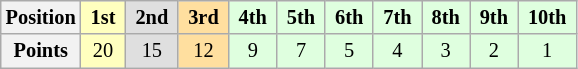<table class="wikitable" style="font-size:85%; text-align:center">
<tr>
<th>Position</th>
<td style="background:#ffffbf;"> <strong>1st</strong> </td>
<td style="background:#dfdfdf;"> <strong>2nd</strong> </td>
<td style="background:#ffdf9f;"> <strong>3rd</strong> </td>
<td style="background:#dfffdf;"> <strong>4th</strong> </td>
<td style="background:#dfffdf;"> <strong>5th</strong> </td>
<td style="background:#dfffdf;"> <strong>6th</strong> </td>
<td style="background:#dfffdf;"> <strong>7th</strong> </td>
<td style="background:#dfffdf;"> <strong>8th</strong> </td>
<td style="background:#dfffdf;"> <strong>9th</strong> </td>
<td style="background:#dfffdf;"> <strong>10th</strong> </td>
</tr>
<tr>
<th>Points</th>
<td style="background:#ffffbf;">20</td>
<td style="background:#dfdfdf;">15</td>
<td style="background:#ffdf9f;">12</td>
<td style="background:#dfffdf;">9</td>
<td style="background:#dfffdf;">7</td>
<td style="background:#dfffdf;">5</td>
<td style="background:#dfffdf;">4</td>
<td style="background:#dfffdf;">3</td>
<td style="background:#dfffdf;">2</td>
<td style="background:#dfffdf;">1</td>
</tr>
</table>
